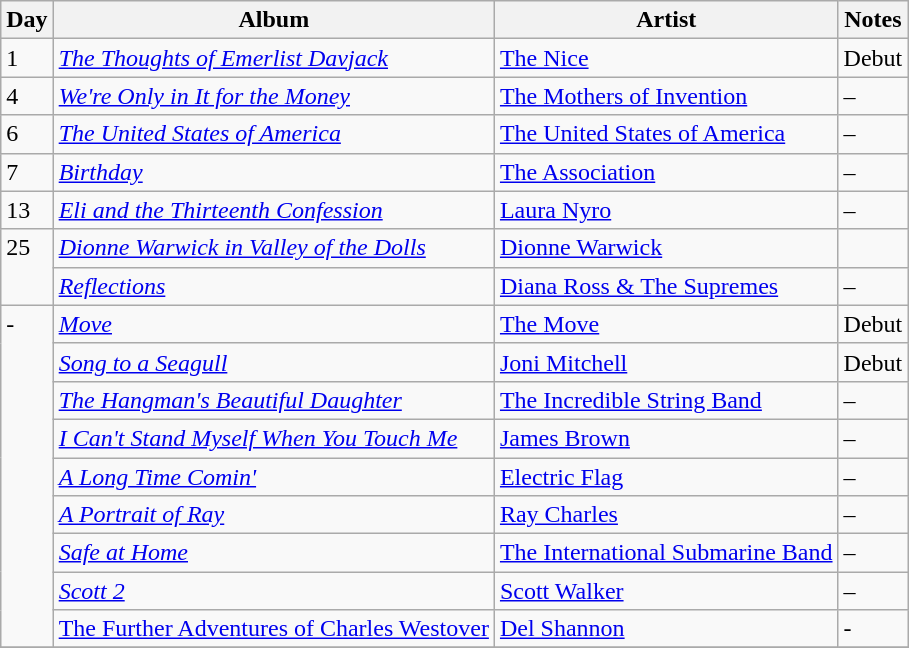<table class="wikitable">
<tr>
<th>Day</th>
<th>Album</th>
<th>Artist</th>
<th>Notes</th>
</tr>
<tr>
<td rowspan="1" valign="top">1</td>
<td><em><a href='#'>The Thoughts of Emerlist Davjack</a></em></td>
<td><a href='#'>The Nice</a></td>
<td>Debut</td>
</tr>
<tr>
<td rowspan="1" valign="top">4</td>
<td><em><a href='#'>We're Only in It for the Money</a></em></td>
<td><a href='#'>The Mothers of Invention</a></td>
<td>–</td>
</tr>
<tr>
<td rowspan="1" valign="top">6</td>
<td><em><a href='#'>The United States of America</a></em></td>
<td><a href='#'>The United States of America</a></td>
<td>–</td>
</tr>
<tr>
<td rowspan="1" valign="top">7</td>
<td><em><a href='#'>Birthday</a></em></td>
<td><a href='#'>The Association</a></td>
<td>–</td>
</tr>
<tr>
<td rowspan="1" valign="top">13</td>
<td><em><a href='#'>Eli and the Thirteenth Confession</a></em></td>
<td><a href='#'>Laura Nyro</a></td>
<td>–</td>
</tr>
<tr>
<td rowspan="2" valign="top">25</td>
<td><em><a href='#'>Dionne Warwick in Valley of the Dolls</a></em></td>
<td><a href='#'>Dionne Warwick</a></td>
<td></td>
</tr>
<tr>
<td><em><a href='#'>Reflections</a></em></td>
<td><a href='#'>Diana Ross & The Supremes</a></td>
<td>–</td>
</tr>
<tr>
<td rowspan="9" valign="top">-</td>
<td><em><a href='#'>Move</a></em></td>
<td><a href='#'>The Move</a></td>
<td>Debut</td>
</tr>
<tr>
<td><em><a href='#'>Song to a Seagull</a></em></td>
<td><a href='#'>Joni Mitchell</a></td>
<td>Debut</td>
</tr>
<tr>
<td><em><a href='#'>The Hangman's Beautiful Daughter</a></em></td>
<td><a href='#'>The Incredible String Band</a></td>
<td>–</td>
</tr>
<tr>
<td><em><a href='#'>I Can't Stand Myself When You Touch Me</a></em></td>
<td><a href='#'>James Brown</a></td>
<td>–</td>
</tr>
<tr>
<td><em><a href='#'>A Long Time Comin'</a></em></td>
<td><a href='#'>Electric Flag</a></td>
<td>–</td>
</tr>
<tr>
<td><em><a href='#'>A Portrait of Ray</a></em></td>
<td><a href='#'>Ray Charles</a></td>
<td>–</td>
</tr>
<tr>
<td><em><a href='#'>Safe at Home</a></em></td>
<td><a href='#'>The International Submarine Band</a></td>
<td>–</td>
</tr>
<tr>
<td><em><a href='#'>Scott 2</a></em></td>
<td><a href='#'>Scott Walker</a></td>
<td>–</td>
</tr>
<tr>
<td><a href='#'>The Further Adventures of Charles Westover</a></td>
<td><a href='#'>Del Shannon</a></td>
<td>-</td>
</tr>
<tr>
</tr>
</table>
